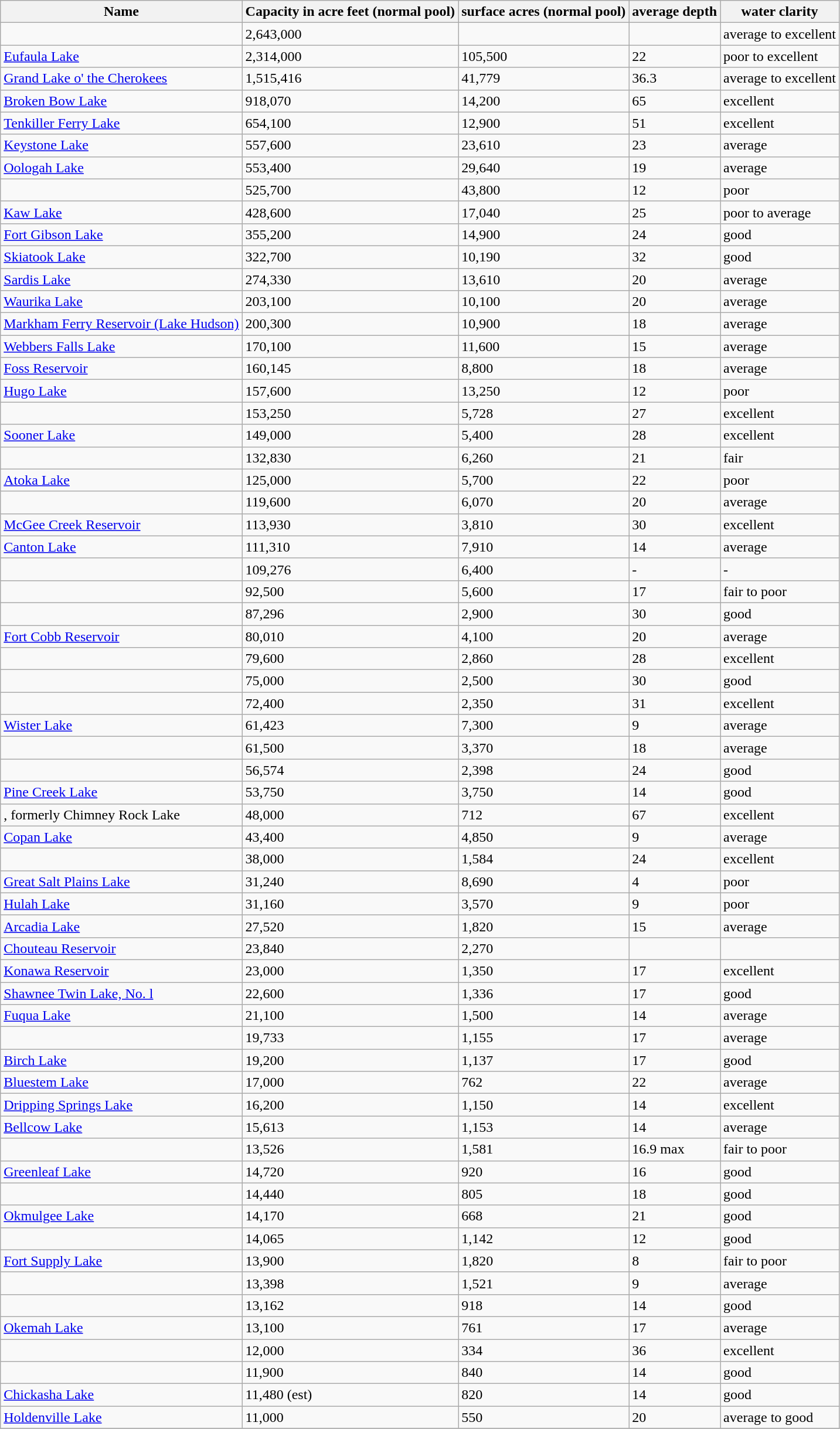<table class="wikitable sortable">
<tr>
<th>Name</th>
<th data-sort-type="number">Capacity in acre feet (normal pool)</th>
<th data-sort-type="number">surface acres (normal pool)</th>
<th data-sort-type="number">average depth</th>
<th>water clarity</th>
</tr>
<tr>
<td></td>
<td>2,643,000</td>
<td></td>
<td></td>
<td>average to excellent</td>
</tr>
<tr>
<td><a href='#'>Eufaula Lake</a></td>
<td>2,314,000</td>
<td>105,500</td>
<td>22</td>
<td>poor to excellent</td>
</tr>
<tr>
<td><a href='#'>Grand Lake o' the Cherokees</a></td>
<td>1,515,416</td>
<td>41,779</td>
<td>36.3</td>
<td>average to excellent</td>
</tr>
<tr>
<td><a href='#'>Broken Bow Lake</a></td>
<td>918,070</td>
<td>14,200</td>
<td>65</td>
<td>excellent</td>
</tr>
<tr>
<td><a href='#'>Tenkiller Ferry Lake</a></td>
<td>654,100</td>
<td>12,900</td>
<td>51</td>
<td>excellent</td>
</tr>
<tr>
<td><a href='#'>Keystone Lake</a></td>
<td>557,600</td>
<td>23,610</td>
<td>23</td>
<td>average</td>
</tr>
<tr>
<td><a href='#'>Oologah Lake</a></td>
<td>553,400</td>
<td>29,640</td>
<td>19</td>
<td>average</td>
</tr>
<tr>
<td></td>
<td>525,700</td>
<td>43,800</td>
<td>12</td>
<td>poor</td>
</tr>
<tr>
<td><a href='#'>Kaw Lake</a></td>
<td>428,600</td>
<td>17,040</td>
<td>25</td>
<td>poor to average</td>
</tr>
<tr>
<td><a href='#'>Fort Gibson Lake</a></td>
<td>355,200</td>
<td>14,900</td>
<td>24</td>
<td>good</td>
</tr>
<tr>
<td><a href='#'>Skiatook Lake</a></td>
<td>322,700</td>
<td>10,190</td>
<td>32</td>
<td>good</td>
</tr>
<tr>
<td><a href='#'>Sardis Lake</a></td>
<td>274,330</td>
<td>13,610</td>
<td>20</td>
<td>average</td>
</tr>
<tr>
<td><a href='#'>Waurika Lake</a></td>
<td>203,100</td>
<td>10,100</td>
<td>20</td>
<td>average</td>
</tr>
<tr>
<td><a href='#'>Markham Ferry Reservoir (Lake Hudson)</a></td>
<td>200,300</td>
<td>10,900</td>
<td>18</td>
<td>average</td>
</tr>
<tr>
<td><a href='#'>Webbers Falls Lake</a></td>
<td>170,100</td>
<td>11,600</td>
<td>15</td>
<td>average</td>
</tr>
<tr>
<td><a href='#'>Foss Reservoir</a></td>
<td>160,145</td>
<td>8,800</td>
<td>18</td>
<td>average</td>
</tr>
<tr>
<td><a href='#'>Hugo Lake</a></td>
<td>157,600</td>
<td>13,250</td>
<td>12</td>
<td>poor</td>
</tr>
<tr>
<td></td>
<td>153,250</td>
<td>5,728</td>
<td>27</td>
<td>excellent</td>
</tr>
<tr>
<td><a href='#'>Sooner Lake</a></td>
<td>149,000</td>
<td>5,400</td>
<td>28</td>
<td>excellent</td>
</tr>
<tr>
<td></td>
<td>132,830</td>
<td>6,260</td>
<td>21</td>
<td>fair</td>
</tr>
<tr>
<td><a href='#'>Atoka Lake</a></td>
<td>125,000</td>
<td>5,700</td>
<td>22</td>
<td>poor</td>
</tr>
<tr>
<td></td>
<td>119,600</td>
<td>6,070</td>
<td>20</td>
<td>average</td>
</tr>
<tr>
<td><a href='#'>McGee Creek Reservoir</a></td>
<td>113,930</td>
<td>3,810</td>
<td>30</td>
<td>excellent</td>
</tr>
<tr>
<td><a href='#'>Canton Lake</a></td>
<td>111,310</td>
<td>7,910</td>
<td>14</td>
<td>average</td>
</tr>
<tr>
<td></td>
<td>109,276</td>
<td>6,400</td>
<td>-</td>
<td>-</td>
</tr>
<tr>
<td></td>
<td>92,500</td>
<td>5,600</td>
<td>17</td>
<td>fair to poor</td>
</tr>
<tr>
<td></td>
<td>87,296</td>
<td>2,900</td>
<td>30</td>
<td>good</td>
</tr>
<tr>
<td><a href='#'>Fort Cobb Reservoir</a></td>
<td>80,010</td>
<td>4,100</td>
<td>20</td>
<td>average</td>
</tr>
<tr>
<td></td>
<td>79,600</td>
<td>2,860</td>
<td>28</td>
<td>excellent</td>
</tr>
<tr>
<td></td>
<td>75,000</td>
<td>2,500</td>
<td>30</td>
<td>good</td>
</tr>
<tr>
<td></td>
<td>72,400</td>
<td>2,350</td>
<td>31</td>
<td>excellent</td>
</tr>
<tr>
<td><a href='#'>Wister Lake</a></td>
<td>61,423</td>
<td>7,300</td>
<td>9</td>
<td>average</td>
</tr>
<tr>
<td></td>
<td>61,500</td>
<td>3,370</td>
<td>18</td>
<td>average</td>
</tr>
<tr>
<td></td>
<td>56,574</td>
<td>2,398</td>
<td>24</td>
<td>good</td>
</tr>
<tr>
<td><a href='#'>Pine Creek Lake</a></td>
<td>53,750</td>
<td>3,750</td>
<td>14</td>
<td>good</td>
</tr>
<tr>
<td>, formerly Chimney Rock Lake</td>
<td>48,000</td>
<td>712</td>
<td>67</td>
<td>excellent</td>
</tr>
<tr>
<td><a href='#'>Copan Lake</a></td>
<td>43,400</td>
<td>4,850</td>
<td>9</td>
<td>average</td>
</tr>
<tr>
<td></td>
<td>38,000</td>
<td>1,584</td>
<td>24</td>
<td>excellent</td>
</tr>
<tr>
<td><a href='#'>Great Salt Plains Lake</a></td>
<td>31,240</td>
<td>8,690</td>
<td>4</td>
<td>poor</td>
</tr>
<tr>
<td><a href='#'>Hulah Lake</a></td>
<td>31,160</td>
<td>3,570</td>
<td>9</td>
<td>poor</td>
</tr>
<tr>
<td><a href='#'>Arcadia Lake</a></td>
<td>27,520</td>
<td>1,820</td>
<td>15</td>
<td>average</td>
</tr>
<tr>
<td><a href='#'>Chouteau Reservoir</a></td>
<td>23,840</td>
<td>2,270</td>
<td></td>
<td></td>
</tr>
<tr>
<td><a href='#'>Konawa Reservoir</a></td>
<td>23,000</td>
<td>1,350</td>
<td>17</td>
<td>excellent</td>
</tr>
<tr>
<td><a href='#'>Shawnee Twin Lake, No. l</a></td>
<td>22,600</td>
<td>1,336</td>
<td>17</td>
<td>good</td>
</tr>
<tr>
<td><a href='#'>Fuqua Lake</a></td>
<td>21,100</td>
<td>1,500</td>
<td>14</td>
<td>average</td>
</tr>
<tr>
<td></td>
<td>19,733</td>
<td>1,155</td>
<td>17</td>
<td>average</td>
</tr>
<tr>
<td><a href='#'>Birch Lake</a></td>
<td>19,200</td>
<td>1,137</td>
<td>17</td>
<td>good</td>
</tr>
<tr>
<td><a href='#'>Bluestem Lake</a></td>
<td>17,000</td>
<td>762</td>
<td>22</td>
<td>average</td>
</tr>
<tr>
<td><a href='#'>Dripping Springs Lake</a></td>
<td>16,200</td>
<td>1,150</td>
<td>14</td>
<td>excellent</td>
</tr>
<tr>
<td><a href='#'>Bellcow Lake</a></td>
<td>15,613</td>
<td>1,153</td>
<td>14</td>
<td>average</td>
</tr>
<tr>
<td></td>
<td>13,526</td>
<td>1,581</td>
<td>16.9 max</td>
<td>fair to poor</td>
</tr>
<tr>
<td><a href='#'>Greenleaf Lake</a></td>
<td>14,720</td>
<td>920</td>
<td>16</td>
<td>good</td>
</tr>
<tr>
<td></td>
<td>14,440</td>
<td>805</td>
<td>18</td>
<td>good</td>
</tr>
<tr>
<td><a href='#'>Okmulgee Lake</a></td>
<td>14,170</td>
<td>668</td>
<td>21</td>
<td>good</td>
</tr>
<tr>
<td></td>
<td>14,065</td>
<td>1,142</td>
<td>12</td>
<td>good</td>
</tr>
<tr>
<td><a href='#'>Fort Supply Lake</a></td>
<td>13,900</td>
<td>1,820</td>
<td>8</td>
<td>fair to poor</td>
</tr>
<tr>
<td></td>
<td>13,398</td>
<td>1,521</td>
<td>9</td>
<td>average</td>
</tr>
<tr>
<td></td>
<td>13,162</td>
<td>918</td>
<td>14</td>
<td>good</td>
</tr>
<tr>
<td><a href='#'>Okemah Lake</a></td>
<td>13,100</td>
<td>761</td>
<td>17</td>
<td>average</td>
</tr>
<tr>
<td></td>
<td>12,000</td>
<td>334</td>
<td>36</td>
<td>excellent</td>
</tr>
<tr>
<td></td>
<td>11,900</td>
<td>840</td>
<td>14</td>
<td>good</td>
</tr>
<tr>
<td><a href='#'>Chickasha Lake</a></td>
<td>11,480 (est)</td>
<td>820</td>
<td>14</td>
<td>good</td>
</tr>
<tr>
<td><a href='#'>Holdenville Lake</a></td>
<td>11,000</td>
<td>550</td>
<td>20</td>
<td>average to good</td>
</tr>
<tr>
</tr>
</table>
